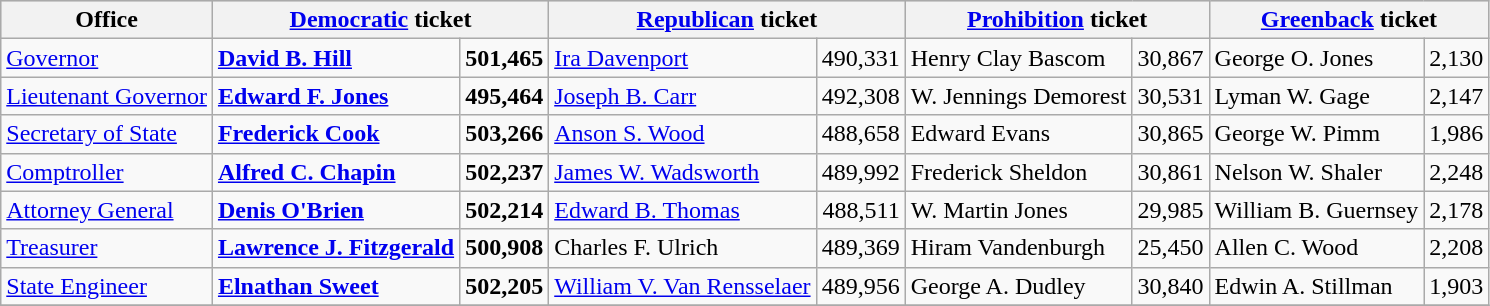<table class=wikitable>
<tr bgcolor=lightgrey>
<th>Office</th>
<th colspan="2" ><a href='#'>Democratic</a> ticket</th>
<th colspan="2" ><a href='#'>Republican</a> ticket</th>
<th colspan="2" ><a href='#'>Prohibition</a> ticket</th>
<th colspan="2" ><a href='#'>Greenback</a> ticket</th>
</tr>
<tr>
<td><a href='#'>Governor</a></td>
<td><strong><a href='#'>David B. Hill</a></strong></td>
<td align="right"><strong>501,465</strong></td>
<td><a href='#'>Ira Davenport</a></td>
<td align="right">490,331</td>
<td>Henry Clay Bascom</td>
<td align="right">30,867</td>
<td>George O. Jones</td>
<td align="right">2,130</td>
</tr>
<tr>
<td><a href='#'>Lieutenant Governor</a></td>
<td><strong><a href='#'>Edward F. Jones</a></strong></td>
<td align="right"><strong>495,464</strong></td>
<td><a href='#'>Joseph B. Carr</a></td>
<td align="right">492,308</td>
<td>W. Jennings Demorest</td>
<td align="right">30,531</td>
<td>Lyman W. Gage</td>
<td align="right">2,147</td>
</tr>
<tr>
<td><a href='#'>Secretary of State</a></td>
<td><strong><a href='#'>Frederick Cook</a></strong></td>
<td align="right"><strong>503,266</strong></td>
<td><a href='#'>Anson S. Wood</a></td>
<td align="right">488,658</td>
<td>Edward Evans</td>
<td align="right">30,865</td>
<td>George W. Pimm</td>
<td align="right">1,986</td>
</tr>
<tr>
<td><a href='#'>Comptroller</a></td>
<td><strong><a href='#'>Alfred C. Chapin</a></strong></td>
<td align="right"><strong>502,237</strong></td>
<td><a href='#'>James W. Wadsworth</a></td>
<td align="right">489,992</td>
<td>Frederick Sheldon</td>
<td align="right">30,861</td>
<td>Nelson W. Shaler</td>
<td align="right">2,248</td>
</tr>
<tr>
<td><a href='#'>Attorney General</a></td>
<td><strong><a href='#'>Denis O'Brien</a></strong></td>
<td align="right"><strong>502,214</strong></td>
<td><a href='#'>Edward B. Thomas</a></td>
<td align="right">488,511</td>
<td>W. Martin Jones</td>
<td align="right">29,985</td>
<td>William B. Guernsey</td>
<td align="right">2,178</td>
</tr>
<tr>
<td><a href='#'>Treasurer</a></td>
<td><strong><a href='#'>Lawrence J. Fitzgerald</a></strong></td>
<td align="right"><strong>500,908</strong></td>
<td>Charles F. Ulrich</td>
<td align="right">489,369</td>
<td>Hiram Vandenburgh</td>
<td align="right">25,450</td>
<td>Allen C. Wood</td>
<td align="right">2,208</td>
</tr>
<tr>
<td><a href='#'>State Engineer</a></td>
<td><strong><a href='#'>Elnathan Sweet</a></strong></td>
<td align="right"><strong>502,205</strong></td>
<td><a href='#'>William V. Van Rensselaer</a></td>
<td align="right">489,956</td>
<td>George A. Dudley</td>
<td align="right">30,840</td>
<td>Edwin A. Stillman</td>
<td align="right">1,903</td>
</tr>
<tr>
</tr>
</table>
